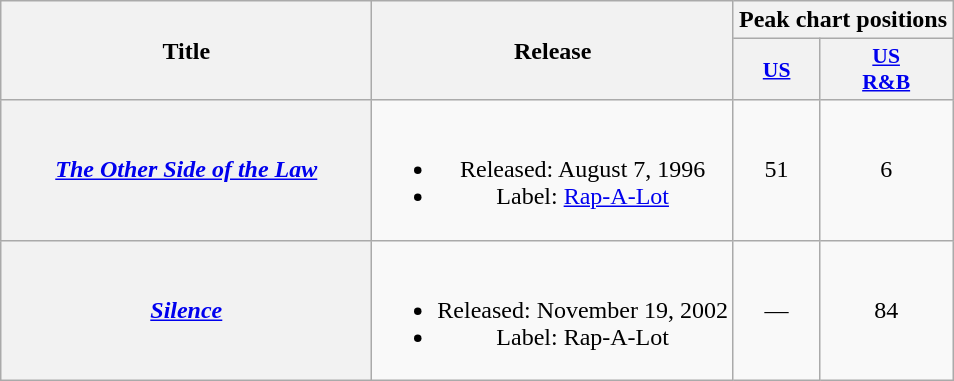<table class="wikitable plainrowheaders" style="text-align:center;">
<tr>
<th rowspan="2" style="width:15em;">Title</th>
<th rowspan="2">Release</th>
<th colspan="2">Peak chart positions</th>
</tr>
<tr>
<th scope="col" style=font-size:90%;"><a href='#'>US</a></th>
<th scope="col" style=font-size:90%;"><a href='#'>US<br>R&B</a></th>
</tr>
<tr>
<th scope="row"><em><a href='#'>The Other Side of the Law</a></em></th>
<td><br><ul><li>Released: August 7, 1996</li><li>Label: <a href='#'>Rap-A-Lot</a></li></ul></td>
<td align="center">51</td>
<td align="center">6</td>
</tr>
<tr>
<th scope="row"><em><a href='#'>Silence</a></em></th>
<td><br><ul><li>Released: November 19, 2002</li><li>Label: Rap-A-Lot</li></ul></td>
<td align="center">—</td>
<td align="center">84</td>
</tr>
</table>
